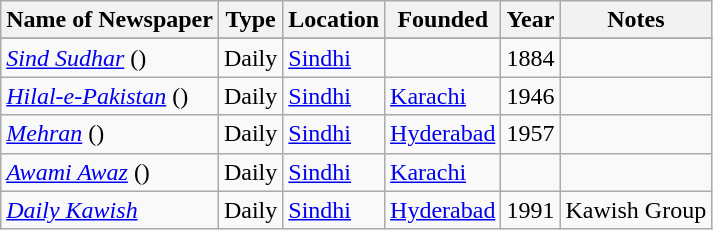<table class="wikitable sortable">
<tr>
<th>Name of Newspaper</th>
<th>Type</th>
<th>Location</th>
<th>Founded</th>
<th>Year</th>
<th>Notes</th>
</tr>
<tr>
</tr>
<tr>
<td><em><a href='#'>Sind Sudhar</a></em> ()</td>
<td>Daily</td>
<td><a href='#'>Sindhi</a></td>
<td></td>
<td>1884</td>
<td></td>
</tr>
<tr>
<td><em><a href='#'>Hilal-e-Pakistan</a></em> ()</td>
<td>Daily</td>
<td><a href='#'>Sindhi</a></td>
<td><a href='#'>Karachi</a></td>
<td>1946</td>
<td></td>
</tr>
<tr>
<td><em><a href='#'>Mehran</a></em> ()</td>
<td>Daily</td>
<td><a href='#'>Sindhi</a></td>
<td><a href='#'>Hyderabad</a></td>
<td>1957</td>
<td></td>
</tr>
<tr>
<td><em><a href='#'>Awami Awaz</a></em> ()</td>
<td>Daily</td>
<td><a href='#'>Sindhi</a></td>
<td><a href='#'>Karachi</a></td>
<td></td>
<td></td>
</tr>
<tr>
<td><em><a href='#'>Daily Kawish</a> </em></td>
<td>Daily</td>
<td><a href='#'>Sindhi</a></td>
<td><a href='#'>Hyderabad</a></td>
<td>1991</td>
<td>Kawish Group</td>
</tr>
</table>
